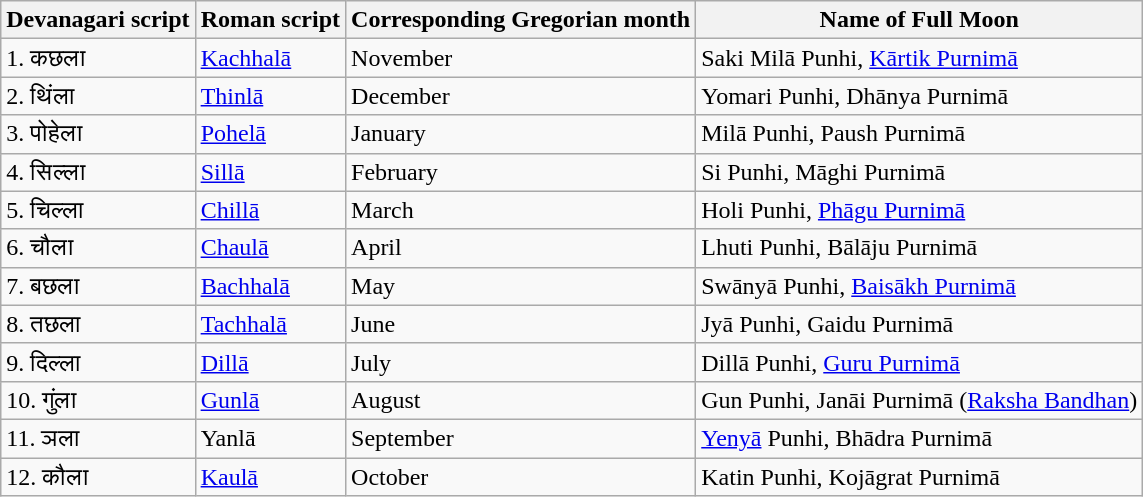<table class="wikitable" align=center>
<tr>
<th>Devanagari script</th>
<th>Roman script</th>
<th>Corresponding Gregorian month</th>
<th>Name of Full Moon</th>
</tr>
<tr>
<td>1. कछला</td>
<td><a href='#'>Kachhalā</a></td>
<td>November</td>
<td>Saki Milā Punhi, <a href='#'>Kārtik Purnimā</a></td>
</tr>
<tr>
<td>2. थिंला</td>
<td><a href='#'>Thinlā</a></td>
<td>December</td>
<td>Yomari Punhi, Dhānya Purnimā</td>
</tr>
<tr>
<td>3. पोहेला</td>
<td><a href='#'>Pohelā</a></td>
<td>January</td>
<td>Milā Punhi, Paush Purnimā</td>
</tr>
<tr>
<td>4. सिल्ला</td>
<td><a href='#'>Sillā</a></td>
<td>February</td>
<td>Si Punhi, Māghi Purnimā</td>
</tr>
<tr>
<td>5. चिल्ला</td>
<td><a href='#'>Chillā</a></td>
<td>March</td>
<td>Holi Punhi, <a href='#'>Phāgu Purnimā</a></td>
</tr>
<tr>
<td>6. चौला</td>
<td><a href='#'>Chaulā</a></td>
<td>April</td>
<td>Lhuti Punhi, Bālāju Purnimā</td>
</tr>
<tr>
<td>7. बछला</td>
<td><a href='#'>Bachhalā</a></td>
<td>May</td>
<td>Swānyā Punhi, <a href='#'>Baisākh Purnimā</a></td>
</tr>
<tr>
<td>8. तछला</td>
<td><a href='#'>Tachhalā</a></td>
<td>June</td>
<td>Jyā Punhi, Gaidu Purnimā</td>
</tr>
<tr>
<td>9. दिल्ला</td>
<td><a href='#'>Dillā</a></td>
<td>July</td>
<td>Dillā Punhi, <a href='#'>Guru Purnimā</a></td>
</tr>
<tr>
<td>10. गुंला</td>
<td><a href='#'>Gunlā</a></td>
<td>August</td>
<td>Gun Punhi, Janāi Purnimā (<a href='#'>Raksha Bandhan</a>)</td>
</tr>
<tr>
<td>11. ञला</td>
<td>Yanlā</td>
<td>September</td>
<td><a href='#'>Yenyā</a> Punhi, Bhādra Purnimā</td>
</tr>
<tr>
<td>12. कौला</td>
<td><a href='#'>Kaulā</a></td>
<td>October</td>
<td>Katin Punhi, Kojāgrat Purnimā</td>
</tr>
</table>
